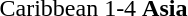<table>
<tr>
<td align=center>Caribbean</td>
<td align=center>1-4</td>
<td align=center><strong>Asia</strong></td>
</tr>
</table>
